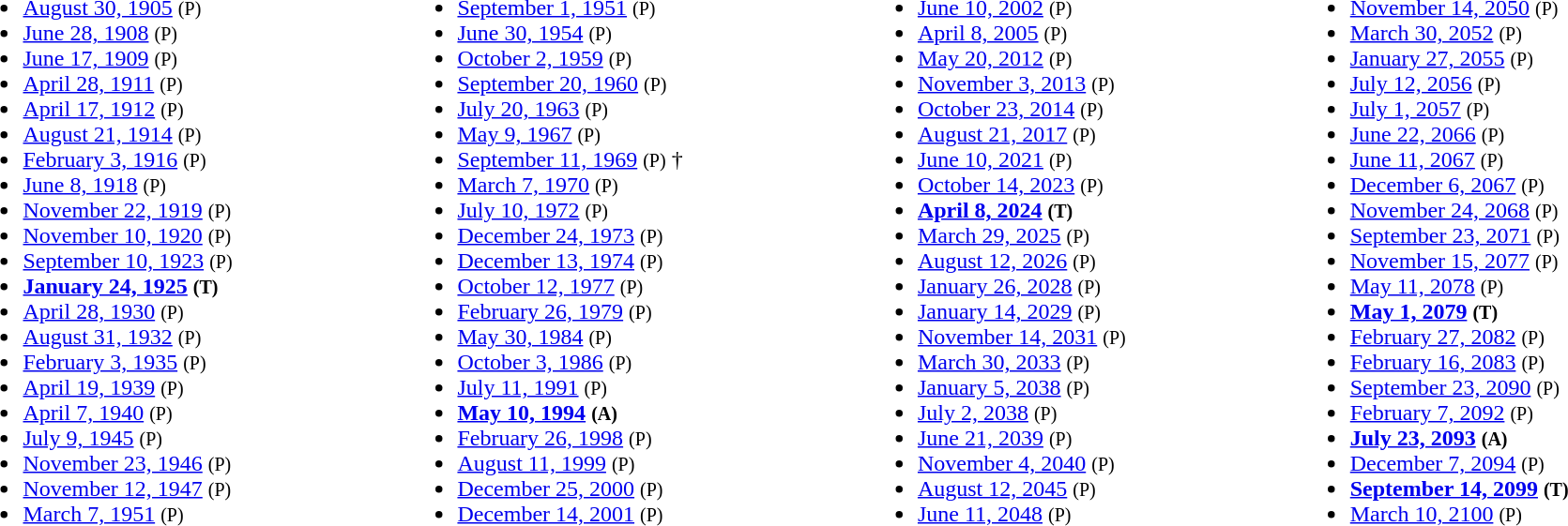<table style="width:100%;">
<tr>
<td><br><ul><li><a href='#'>August 30, 1905</a> <small>(P)</small></li><li><a href='#'>June 28, 1908</a> <small>(P)</small></li><li><a href='#'>June 17, 1909</a> <small>(P)</small></li><li><a href='#'>April 28, 1911</a> <small>(P)</small></li><li><a href='#'>April 17, 1912</a> <small>(P)</small></li><li><a href='#'>August 21, 1914</a> <small>(P)</small></li><li><a href='#'>February 3, 1916</a> <small>(P)</small></li><li><a href='#'>June 8, 1918</a> <small>(P)</small></li><li><a href='#'>November 22, 1919</a> <small>(P)</small></li><li><a href='#'>November 10, 1920</a> <small>(P)</small></li><li><a href='#'>September 10, 1923</a> <small>(P)</small></li><li><strong><a href='#'>January 24, 1925</a> <small>(T)</small></strong></li><li><a href='#'>April 28, 1930</a> <small>(P)</small></li><li><a href='#'>August 31, 1932</a> <small>(P)</small></li><li><a href='#'>February 3, 1935</a> <small>(P)</small></li><li><a href='#'>April 19, 1939</a> <small>(P)</small></li><li><a href='#'>April 7, 1940</a> <small>(P)</small></li><li><a href='#'>July 9, 1945</a> <small>(P)</small></li><li><a href='#'>November 23, 1946</a> <small>(P)</small></li><li><a href='#'>November 12, 1947</a> <small>(P)</small></li><li><a href='#'>March 7, 1951</a> <small>(P)</small></li></ul></td>
<td><br><ul><li><a href='#'>September 1, 1951</a> <small>(P)</small></li><li><a href='#'>June 30, 1954</a> <small>(P)</small></li><li><a href='#'>October 2, 1959</a> <small>(P)</small></li><li><a href='#'>September 20, 1960</a> <small>(P)</small></li><li><a href='#'>July 20, 1963</a> <small>(P)</small></li><li><a href='#'>May 9, 1967</a> <small>(P)</small></li><li><a href='#'>September 11, 1969</a> <small>(P)</small> †</li><li><a href='#'>March 7, 1970</a> <small>(P)</small></li><li><a href='#'>July 10, 1972</a> <small>(P)</small></li><li><a href='#'>December 24, 1973</a> <small>(P)</small></li><li><a href='#'>December 13, 1974</a> <small>(P)</small></li><li><a href='#'>October 12, 1977</a> <small>(P)</small></li><li><a href='#'>February 26, 1979</a> <small>(P)</small></li><li><a href='#'>May 30, 1984</a> <small>(P)</small></li><li><a href='#'>October 3, 1986</a> <small>(P)</small></li><li><a href='#'>July 11, 1991</a> <small>(P)</small></li><li><strong><a href='#'>May 10, 1994</a> <small>(A)</small></strong></li><li><a href='#'>February 26, 1998</a> <small>(P)</small></li><li><a href='#'>August 11, 1999</a> <small>(P)</small></li><li><a href='#'>December 25, 2000</a> <small>(P)</small></li><li><a href='#'>December 14, 2001</a> <small>(P)</small></li></ul></td>
<td><br><ul><li><a href='#'>June 10, 2002</a> <small>(P)</small></li><li><a href='#'>April 8, 2005</a> <small>(P)</small></li><li><a href='#'>May 20, 2012</a> <small>(P)</small></li><li><a href='#'>November 3, 2013</a> <small>(P)</small></li><li><a href='#'>October 23, 2014</a> <small>(P)</small></li><li><a href='#'>August 21, 2017</a> <small>(P)</small></li><li><a href='#'>June 10, 2021</a> <small>(P)</small></li><li><a href='#'>October 14, 2023</a> <small>(P)</small></li><li><strong><a href='#'>April 8, 2024</a> <small>(T)</small></strong></li><li><a href='#'>March 29, 2025</a> <small>(P)</small></li><li> <a href='#'>August 12, 2026</a> <small>(P)</small></li><li><a href='#'>January 26, 2028</a> <small>(P)</small></li><li><a href='#'>January 14, 2029</a> <small>(P)</small></li><li><a href='#'>November 14, 2031</a> <small>(P)</small></li><li><a href='#'>March 30, 2033</a> <small>(P)</small></li><li><a href='#'>January 5, 2038</a> <small>(P)</small></li><li><a href='#'>July 2, 2038</a> <small>(P)</small></li><li><a href='#'>June 21, 2039</a> <small>(P)</small></li><li><a href='#'>November 4, 2040</a> <small>(P)</small></li><li><a href='#'>August 12, 2045</a> <small>(P)</small></li><li><a href='#'>June 11, 2048</a> <small>(P)</small></li></ul></td>
<td><br><ul><li><a href='#'>November 14, 2050</a> <small>(P)</small></li><li><a href='#'>March 30, 2052</a> <small>(P)</small></li><li><a href='#'>January 27, 2055</a> <small>(P)</small></li><li><a href='#'>July 12, 2056</a> <small>(P)</small></li><li><a href='#'>July 1, 2057</a> <small>(P)</small></li><li><a href='#'>June 22, 2066</a> <small>(P)</small></li><li><a href='#'>June 11, 2067</a> <small>(P)</small></li><li><a href='#'>December 6, 2067</a> <small>(P)</small></li><li><a href='#'>November 24, 2068</a> <small>(P)</small></li><li><a href='#'>September 23, 2071</a> <small>(P)</small></li><li><a href='#'>November 15, 2077</a> <small>(P)</small></li><li><a href='#'>May 11, 2078</a> <small>(P)</small></li><li><strong><a href='#'>May 1, 2079</a> <small>(T)</small></strong></li><li><a href='#'>February 27, 2082</a> <small>(P)</small></li><li><a href='#'>February 16, 2083</a> <small>(P)</small></li><li><a href='#'>September 23, 2090</a> <small>(P)</small></li><li><a href='#'>February 7, 2092</a> <small>(P)</small></li><li><strong><a href='#'>July 23, 2093</a> <small>(A)</small></strong></li><li><a href='#'>December 7, 2094</a> <small>(P)</small></li><li><strong><a href='#'>September 14, 2099</a> <small>(T)</small></strong></li><li><a href='#'>March 10, 2100</a> <small>(P)</small></li></ul></td>
</tr>
</table>
